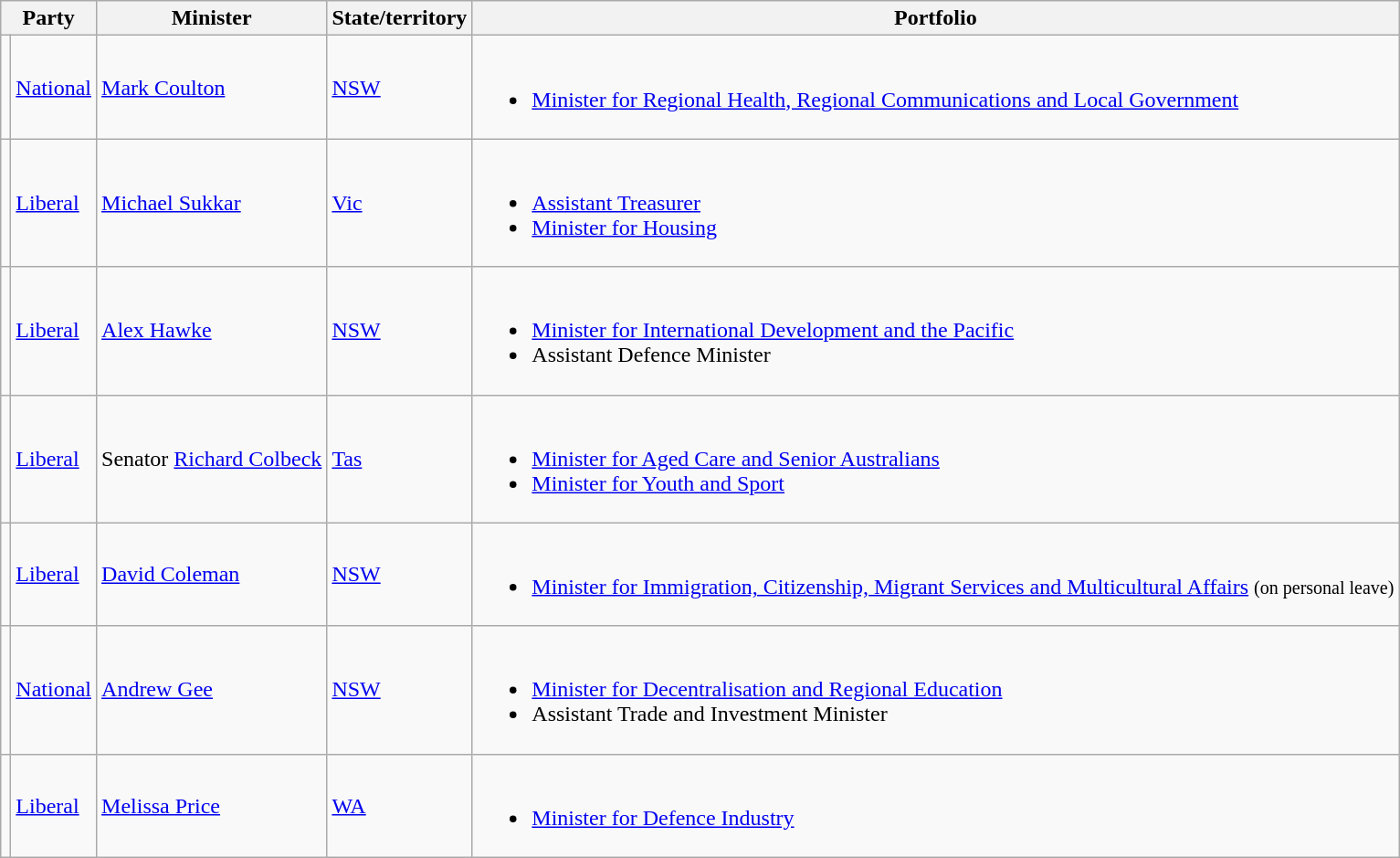<table class="wikitable sortable">
<tr>
<th colspan="2">Party</th>
<th>Minister</th>
<th>State/territory</th>
<th>Portfolio</th>
</tr>
<tr>
<td></td>
<td><a href='#'>National</a></td>
<td><a href='#'>Mark Coulton</a> </td>
<td><a href='#'>NSW</a></td>
<td><br><ul><li><a href='#'>Minister for Regional Health, Regional Communications and Local Government</a></li></ul></td>
</tr>
<tr>
<td></td>
<td><a href='#'>Liberal</a></td>
<td><a href='#'>Michael Sukkar</a> </td>
<td><a href='#'>Vic</a></td>
<td><br><ul><li><a href='#'>Assistant Treasurer</a></li><li><a href='#'>Minister for Housing</a></li></ul></td>
</tr>
<tr>
<td></td>
<td><a href='#'>Liberal</a></td>
<td><a href='#'>Alex Hawke</a> </td>
<td><a href='#'>NSW</a></td>
<td><br><ul><li><a href='#'>Minister for International Development and the Pacific</a></li><li>Assistant Defence Minister</li></ul></td>
</tr>
<tr>
<td></td>
<td><a href='#'>Liberal</a></td>
<td>Senator <a href='#'>Richard Colbeck</a></td>
<td><a href='#'>Tas</a></td>
<td><br><ul><li><a href='#'>Minister for Aged Care and Senior Australians</a></li><li><a href='#'>Minister for Youth and Sport</a></li></ul></td>
</tr>
<tr>
<td></td>
<td><a href='#'>Liberal</a></td>
<td><a href='#'>David Coleman</a> </td>
<td><a href='#'>NSW</a></td>
<td><br><ul><li><a href='#'>Minister for Immigration, Citizenship, Migrant Services and Multicultural Affairs</a> <small>(on personal leave)</small></li></ul></td>
</tr>
<tr>
<td></td>
<td><a href='#'>National</a></td>
<td><a href='#'>Andrew Gee</a> </td>
<td><a href='#'>NSW</a></td>
<td><br><ul><li><a href='#'>Minister for Decentralisation and Regional Education</a></li><li>Assistant Trade and Investment Minister</li></ul></td>
</tr>
<tr>
<td></td>
<td><a href='#'>Liberal</a></td>
<td><a href='#'>Melissa Price</a> </td>
<td><a href='#'>WA</a></td>
<td><br><ul><li><a href='#'>Minister for Defence Industry</a></li></ul></td>
</tr>
</table>
